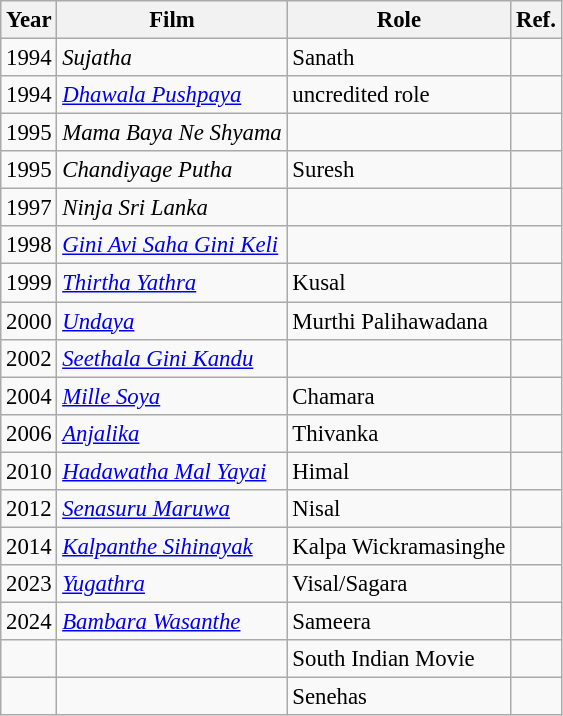<table class="wikitable" style="font-size:95%;">
<tr>
<th>Year</th>
<th>Film</th>
<th>Role</th>
<th>Ref.</th>
</tr>
<tr>
<td>1994</td>
<td><em>Sujatha</em></td>
<td>Sanath</td>
<td></td>
</tr>
<tr>
<td>1994</td>
<td><em><a href='#'>Dhawala Pushpaya</a></em></td>
<td>uncredited role</td>
<td></td>
</tr>
<tr>
<td>1995</td>
<td><em>Mama Baya Ne Shyama</em></td>
<td></td>
<td></td>
</tr>
<tr>
<td>1995</td>
<td><em>Chandiyage Putha</em></td>
<td>Suresh</td>
<td></td>
</tr>
<tr>
<td>1997</td>
<td><em>Ninja Sri Lanka</em></td>
<td></td>
<td></td>
</tr>
<tr>
<td>1998</td>
<td><em><a href='#'>Gini Avi Saha Gini Keli</a></em></td>
<td></td>
<td></td>
</tr>
<tr>
<td>1999</td>
<td><em><a href='#'>Thirtha Yathra</a></em></td>
<td>Kusal</td>
<td></td>
</tr>
<tr>
<td>2000</td>
<td><em><a href='#'>Undaya</a></em></td>
<td>Murthi Palihawadana</td>
<td></td>
</tr>
<tr>
<td>2002</td>
<td><em><a href='#'>Seethala Gini Kandu</a></em></td>
<td></td>
<td></td>
</tr>
<tr>
<td>2004</td>
<td><em><a href='#'>Mille Soya</a></em></td>
<td>Chamara</td>
<td></td>
</tr>
<tr>
<td>2006</td>
<td><em><a href='#'>Anjalika</a></em></td>
<td>Thivanka</td>
<td></td>
</tr>
<tr>
<td>2010</td>
<td><em><a href='#'>Hadawatha Mal Yayai</a></em></td>
<td>Himal</td>
<td></td>
</tr>
<tr>
<td>2012</td>
<td><em><a href='#'>Senasuru Maruwa</a></em></td>
<td>Nisal</td>
<td></td>
</tr>
<tr>
<td>2014</td>
<td><em><a href='#'>Kalpanthe Sihinayak</a></em></td>
<td>Kalpa Wickramasinghe</td>
<td></td>
</tr>
<tr>
<td>2023</td>
<td><em><a href='#'>Yugathra</a></em></td>
<td>Visal/Sagara</td>
<td></td>
</tr>
<tr>
<td>2024</td>
<td><em><a href='#'>Bambara Wasanthe</a></em></td>
<td>Sameera</td>
<td></td>
</tr>
<tr>
<td></td>
<td></td>
<td>South Indian Movie</td>
<td></td>
</tr>
<tr>
<td></td>
<td></td>
<td>Senehas</td>
<td></td>
</tr>
</table>
